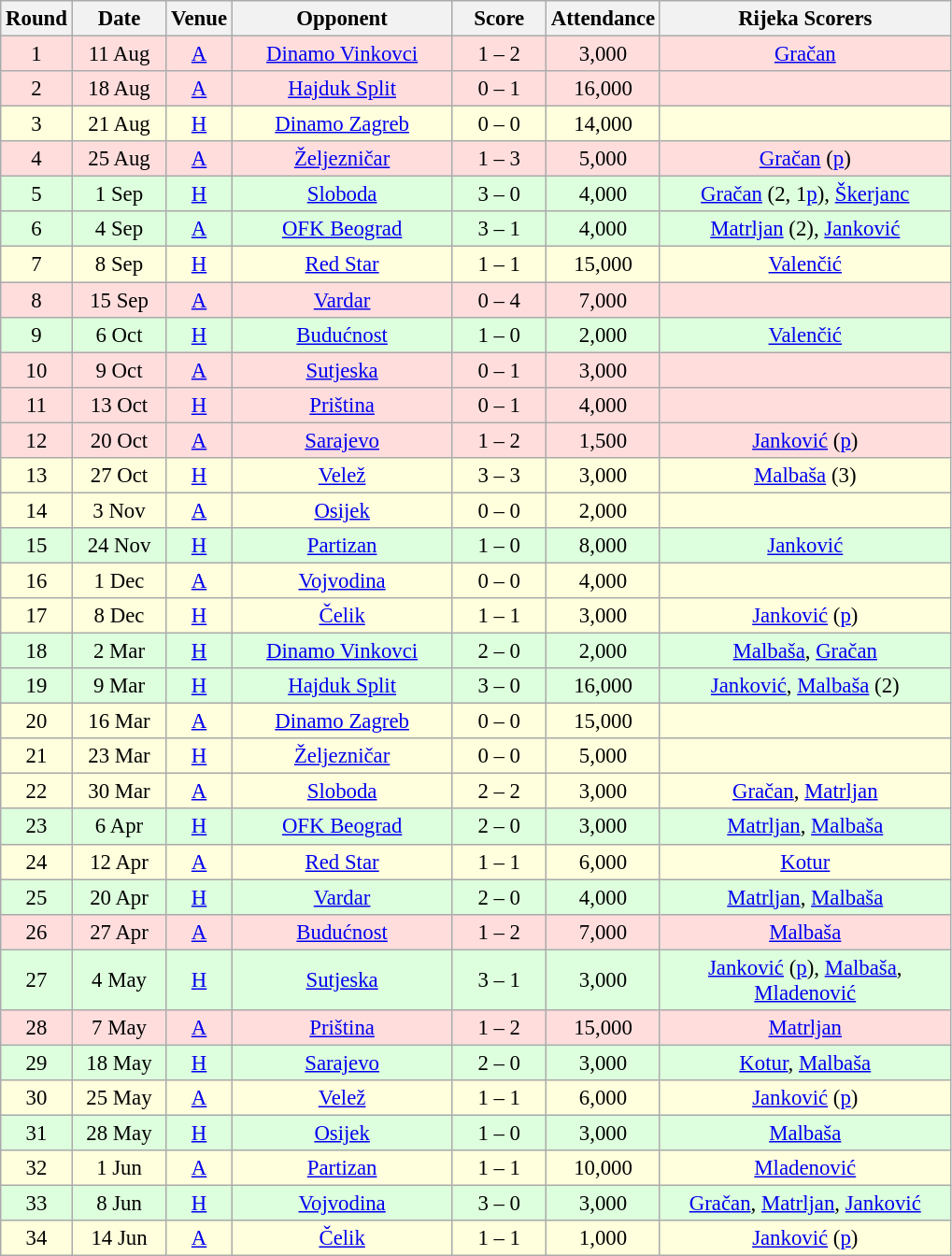<table class="wikitable sortable" style="text-align: center; font-size:95%;">
<tr>
<th width="30">Round</th>
<th width="60">Date</th>
<th width="20">Venue</th>
<th width="150">Opponent</th>
<th width="60">Score</th>
<th width="60">Attendance</th>
<th width="200">Rijeka Scorers</th>
</tr>
<tr bgcolor="#ffdddd">
<td>1</td>
<td>11 Aug</td>
<td><a href='#'>A</a></td>
<td><a href='#'>Dinamo Vinkovci</a></td>
<td>1 – 2</td>
<td>3,000</td>
<td><a href='#'>Gračan</a></td>
</tr>
<tr bgcolor="#ffdddd">
<td>2</td>
<td>18 Aug</td>
<td><a href='#'>A</a></td>
<td><a href='#'>Hajduk Split</a></td>
<td>0 – 1</td>
<td>16,000</td>
<td></td>
</tr>
<tr bgcolor="#ffffdd">
<td>3</td>
<td>21 Aug</td>
<td><a href='#'>H</a></td>
<td><a href='#'>Dinamo Zagreb</a></td>
<td>0 – 0</td>
<td>14,000</td>
<td></td>
</tr>
<tr bgcolor="#ffdddd">
<td>4</td>
<td>25 Aug</td>
<td><a href='#'>A</a></td>
<td><a href='#'>Željezničar</a></td>
<td>1 – 3</td>
<td>5,000</td>
<td><a href='#'>Gračan</a> (<a href='#'>p</a>)</td>
</tr>
<tr bgcolor="#ddffdd">
<td>5</td>
<td>1 Sep</td>
<td><a href='#'>H</a></td>
<td><a href='#'>Sloboda</a></td>
<td>3 – 0</td>
<td>4,000</td>
<td><a href='#'>Gračan</a> (2, 1<a href='#'>p</a>), <a href='#'>Škerjanc</a></td>
</tr>
<tr bgcolor="#ddffdd">
<td>6</td>
<td>4 Sep</td>
<td><a href='#'>A</a></td>
<td><a href='#'>OFK Beograd</a></td>
<td>3 – 1</td>
<td>4,000</td>
<td><a href='#'>Matrljan</a> (2), <a href='#'>Janković</a></td>
</tr>
<tr bgcolor="#ffffdd">
<td>7</td>
<td>8 Sep</td>
<td><a href='#'>H</a></td>
<td><a href='#'>Red Star</a></td>
<td>1 – 1</td>
<td>15,000</td>
<td><a href='#'>Valenčić</a></td>
</tr>
<tr bgcolor="#ffdddd">
<td>8</td>
<td>15 Sep</td>
<td><a href='#'>A</a></td>
<td><a href='#'>Vardar</a></td>
<td>0 – 4</td>
<td>7,000</td>
<td></td>
</tr>
<tr bgcolor="#ddffdd">
<td>9</td>
<td>6 Oct</td>
<td><a href='#'>H</a></td>
<td><a href='#'>Budućnost</a></td>
<td>1 – 0</td>
<td>2,000</td>
<td><a href='#'>Valenčić</a></td>
</tr>
<tr bgcolor="#ffdddd">
<td>10</td>
<td>9 Oct</td>
<td><a href='#'>A</a></td>
<td><a href='#'>Sutjeska</a></td>
<td>0 – 1</td>
<td>3,000</td>
<td></td>
</tr>
<tr bgcolor="#ffdddd">
<td>11</td>
<td>13 Oct</td>
<td><a href='#'>H</a></td>
<td><a href='#'>Priština</a></td>
<td>0 – 1</td>
<td>4,000</td>
<td></td>
</tr>
<tr bgcolor="#ffdddd">
<td>12</td>
<td>20 Oct</td>
<td><a href='#'>A</a></td>
<td><a href='#'>Sarajevo</a></td>
<td>1 – 2</td>
<td>1,500</td>
<td><a href='#'>Janković</a> (<a href='#'>p</a>)</td>
</tr>
<tr bgcolor="#ffffdd">
<td>13</td>
<td>27 Oct</td>
<td><a href='#'>H</a></td>
<td><a href='#'>Velež</a></td>
<td>3 – 3</td>
<td>3,000</td>
<td><a href='#'>Malbaša</a> (3)</td>
</tr>
<tr bgcolor="#ffffdd">
<td>14</td>
<td>3 Nov</td>
<td><a href='#'>A</a></td>
<td><a href='#'>Osijek</a></td>
<td>0 – 0</td>
<td>2,000</td>
<td></td>
</tr>
<tr bgcolor="#ddffdd">
<td>15</td>
<td>24 Nov</td>
<td><a href='#'>H</a></td>
<td><a href='#'>Partizan</a></td>
<td>1 – 0</td>
<td>8,000</td>
<td><a href='#'>Janković</a></td>
</tr>
<tr bgcolor="#ffffdd">
<td>16</td>
<td>1 Dec</td>
<td><a href='#'>A</a></td>
<td><a href='#'>Vojvodina</a></td>
<td>0 – 0</td>
<td>4,000</td>
<td></td>
</tr>
<tr bgcolor="#ffffdd">
<td>17</td>
<td>8 Dec</td>
<td><a href='#'>H</a></td>
<td><a href='#'>Čelik</a></td>
<td>1 – 1</td>
<td>3,000</td>
<td><a href='#'>Janković</a> (<a href='#'>p</a>)</td>
</tr>
<tr bgcolor="#ddffdd">
<td>18</td>
<td>2 Mar</td>
<td><a href='#'>H</a></td>
<td><a href='#'>Dinamo Vinkovci</a></td>
<td>2 – 0</td>
<td>2,000</td>
<td><a href='#'>Malbaša</a>, <a href='#'>Gračan</a></td>
</tr>
<tr bgcolor="#ddffdd">
<td>19</td>
<td>9 Mar</td>
<td><a href='#'>H</a></td>
<td><a href='#'>Hajduk Split</a></td>
<td>3 – 0</td>
<td>16,000</td>
<td><a href='#'>Janković</a>, <a href='#'>Malbaša</a> (2)</td>
</tr>
<tr bgcolor="#ffffdd">
<td>20</td>
<td>16 Mar</td>
<td><a href='#'>A</a></td>
<td><a href='#'>Dinamo Zagreb</a></td>
<td>0 – 0</td>
<td>15,000</td>
<td></td>
</tr>
<tr bgcolor="#ffffdd">
<td>21</td>
<td>23 Mar</td>
<td><a href='#'>H</a></td>
<td><a href='#'>Željezničar</a></td>
<td>0 – 0</td>
<td>5,000</td>
<td></td>
</tr>
<tr bgcolor="#ffffdd">
<td>22</td>
<td>30 Mar</td>
<td><a href='#'>A</a></td>
<td><a href='#'>Sloboda</a></td>
<td>2 – 2</td>
<td>3,000</td>
<td><a href='#'>Gračan</a>, <a href='#'>Matrljan</a></td>
</tr>
<tr bgcolor="#ddffdd">
<td>23</td>
<td>6 Apr</td>
<td><a href='#'>H</a></td>
<td><a href='#'>OFK Beograd</a></td>
<td>2 – 0</td>
<td>3,000</td>
<td><a href='#'>Matrljan</a>, <a href='#'>Malbaša</a></td>
</tr>
<tr bgcolor="#ffffdd">
<td>24</td>
<td>12 Apr</td>
<td><a href='#'>A</a></td>
<td><a href='#'>Red Star</a></td>
<td>1 – 1</td>
<td>6,000</td>
<td><a href='#'>Kotur</a></td>
</tr>
<tr bgcolor="#ddffdd">
<td>25</td>
<td>20 Apr</td>
<td><a href='#'>H</a></td>
<td><a href='#'>Vardar</a></td>
<td>2 – 0</td>
<td>4,000</td>
<td><a href='#'>Matrljan</a>, <a href='#'>Malbaša</a></td>
</tr>
<tr bgcolor="#ffdddd">
<td>26</td>
<td>27 Apr</td>
<td><a href='#'>A</a></td>
<td><a href='#'>Budućnost</a></td>
<td>1 – 2</td>
<td>7,000</td>
<td><a href='#'>Malbaša</a></td>
</tr>
<tr bgcolor="#ddffdd">
<td>27</td>
<td>4 May</td>
<td><a href='#'>H</a></td>
<td><a href='#'>Sutjeska</a></td>
<td>3 – 1</td>
<td>3,000</td>
<td><a href='#'>Janković</a> (<a href='#'>p</a>), <a href='#'>Malbaša</a>, <a href='#'>Mladenović</a></td>
</tr>
<tr bgcolor="#ffdddd">
<td>28</td>
<td>7 May</td>
<td><a href='#'>A</a></td>
<td><a href='#'>Priština</a></td>
<td>1 – 2</td>
<td>15,000</td>
<td><a href='#'>Matrljan</a></td>
</tr>
<tr bgcolor="#ddffdd">
<td>29</td>
<td>18 May</td>
<td><a href='#'>H</a></td>
<td><a href='#'>Sarajevo</a></td>
<td>2 – 0</td>
<td>3,000</td>
<td><a href='#'>Kotur</a>, <a href='#'>Malbaša</a></td>
</tr>
<tr bgcolor="#ffffdd">
<td>30</td>
<td>25 May</td>
<td><a href='#'>A</a></td>
<td><a href='#'>Velež</a></td>
<td>1 – 1</td>
<td>6,000</td>
<td><a href='#'>Janković</a> (<a href='#'>p</a>)</td>
</tr>
<tr bgcolor="#ddffdd">
<td>31</td>
<td>28 May</td>
<td><a href='#'>H</a></td>
<td><a href='#'>Osijek</a></td>
<td>1 – 0</td>
<td>3,000</td>
<td><a href='#'>Malbaša</a></td>
</tr>
<tr bgcolor="#ffffdd">
<td>32</td>
<td>1 Jun</td>
<td><a href='#'>A</a></td>
<td><a href='#'>Partizan</a></td>
<td>1 – 1</td>
<td>10,000</td>
<td><a href='#'>Mladenović</a></td>
</tr>
<tr bgcolor="#ddffdd">
<td>33</td>
<td>8 Jun</td>
<td><a href='#'>H</a></td>
<td><a href='#'>Vojvodina</a></td>
<td>3 – 0</td>
<td>3,000</td>
<td><a href='#'>Gračan</a>, <a href='#'>Matrljan</a>, <a href='#'>Janković</a></td>
</tr>
<tr bgcolor="#ffffdd">
<td>34</td>
<td>14 Jun</td>
<td><a href='#'>A</a></td>
<td><a href='#'>Čelik</a></td>
<td>1 – 1</td>
<td>1,000</td>
<td><a href='#'>Janković</a> (<a href='#'>p</a>)</td>
</tr>
</table>
